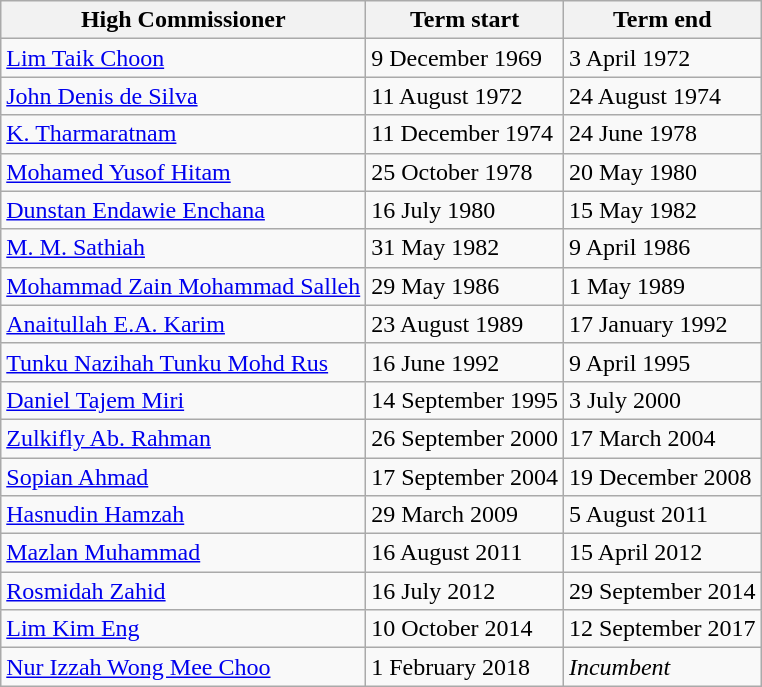<table class=wikitable>
<tr>
<th>High Commissioner</th>
<th>Term start</th>
<th>Term end</th>
</tr>
<tr>
<td><a href='#'>Lim Taik Choon</a></td>
<td>9 December 1969</td>
<td>3 April 1972</td>
</tr>
<tr>
<td><a href='#'>John Denis de Silva</a></td>
<td>11 August 1972</td>
<td>24 August 1974</td>
</tr>
<tr>
<td><a href='#'>K. Tharmaratnam</a></td>
<td>11 December 1974</td>
<td>24 June 1978</td>
</tr>
<tr>
<td><a href='#'>Mohamed Yusof Hitam</a></td>
<td>25 October 1978</td>
<td>20 May 1980</td>
</tr>
<tr>
<td><a href='#'>Dunstan Endawie Enchana</a></td>
<td>16 July 1980</td>
<td>15 May 1982</td>
</tr>
<tr>
<td><a href='#'>M. M. Sathiah</a></td>
<td>31 May 1982</td>
<td>9 April 1986</td>
</tr>
<tr>
<td><a href='#'>Mohammad Zain Mohammad Salleh</a></td>
<td>29 May 1986</td>
<td>1 May 1989</td>
</tr>
<tr>
<td><a href='#'>Anaitullah E.A. Karim</a></td>
<td>23 August 1989</td>
<td>17 January 1992</td>
</tr>
<tr>
<td><a href='#'>Tunku Nazihah Tunku Mohd Rus</a></td>
<td>16 June 1992</td>
<td>9 April 1995</td>
</tr>
<tr>
<td><a href='#'>Daniel Tajem Miri</a></td>
<td>14 September 1995</td>
<td>3 July 2000</td>
</tr>
<tr>
<td><a href='#'>Zulkifly Ab. Rahman</a></td>
<td>26 September 2000</td>
<td>17 March 2004</td>
</tr>
<tr>
<td><a href='#'>Sopian Ahmad</a></td>
<td>17 September 2004</td>
<td>19 December 2008</td>
</tr>
<tr>
<td><a href='#'>Hasnudin Hamzah</a></td>
<td>29 March 2009</td>
<td>5 August 2011</td>
</tr>
<tr>
<td><a href='#'>Mazlan Muhammad</a></td>
<td>16 August 2011</td>
<td>15 April 2012</td>
</tr>
<tr>
<td><a href='#'>Rosmidah Zahid</a></td>
<td>16 July 2012</td>
<td>29 September 2014</td>
</tr>
<tr>
<td><a href='#'>Lim Kim Eng</a></td>
<td>10 October 2014</td>
<td>12 September 2017</td>
</tr>
<tr>
<td><a href='#'>Nur Izzah Wong Mee Choo</a></td>
<td>1 February 2018</td>
<td><em>Incumbent</em></td>
</tr>
</table>
